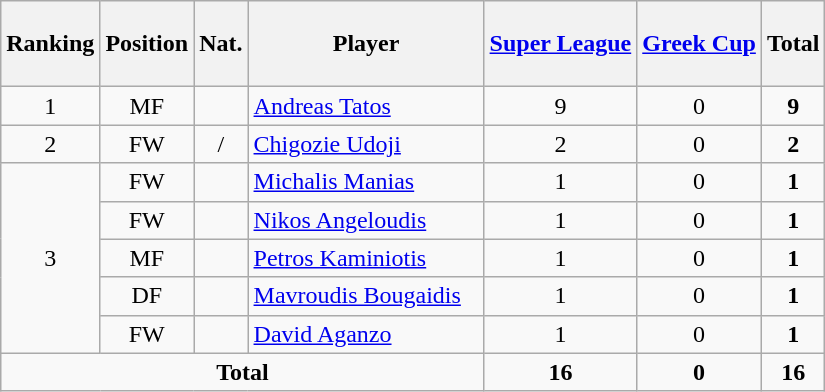<table class="wikitable sortable" style="text-align:center">
<tr>
<th height=50>Ranking</th>
<th height=50>Position</th>
<th height=50>Nat.</th>
<th width=150>Player</th>
<th height=50><a href='#'>Super League</a></th>
<th height=50><a href='#'>Greek Cup</a></th>
<th height=50><strong>Total</strong></th>
</tr>
<tr>
<td>1</td>
<td>MF</td>
<td></td>
<td align="left"><a href='#'>Andreas Tatos</a></td>
<td>9</td>
<td>0</td>
<td><strong>9</strong></td>
</tr>
<tr>
<td>2</td>
<td>FW</td>
<td> / </td>
<td align="left"><a href='#'>Chigozie Udoji</a></td>
<td>2</td>
<td>0</td>
<td><strong>2</strong></td>
</tr>
<tr>
<td rowspan=5>3</td>
<td>FW</td>
<td></td>
<td align="left"><a href='#'>Michalis Manias</a></td>
<td>1</td>
<td>0</td>
<td><strong>1</strong></td>
</tr>
<tr>
<td>FW</td>
<td></td>
<td align="left"><a href='#'>Nikos Angeloudis</a></td>
<td>1</td>
<td>0</td>
<td><strong>1</strong></td>
</tr>
<tr>
<td>MF</td>
<td></td>
<td align="left"><a href='#'>Petros Kaminiotis</a></td>
<td>1</td>
<td>0</td>
<td><strong>1</strong></td>
</tr>
<tr>
<td>DF</td>
<td></td>
<td align="left"><a href='#'>Mavroudis Bougaidis</a></td>
<td>1</td>
<td>0</td>
<td><strong>1</strong></td>
</tr>
<tr>
<td>FW</td>
<td></td>
<td align="left"><a href='#'>David Aganzo</a></td>
<td>1</td>
<td>0</td>
<td><strong>1</strong></td>
</tr>
<tr class="sortbottom">
<td colspan="4"><strong>Total</strong></td>
<td><strong>16</strong></td>
<td><strong>0</strong></td>
<td><strong>16</strong></td>
</tr>
</table>
